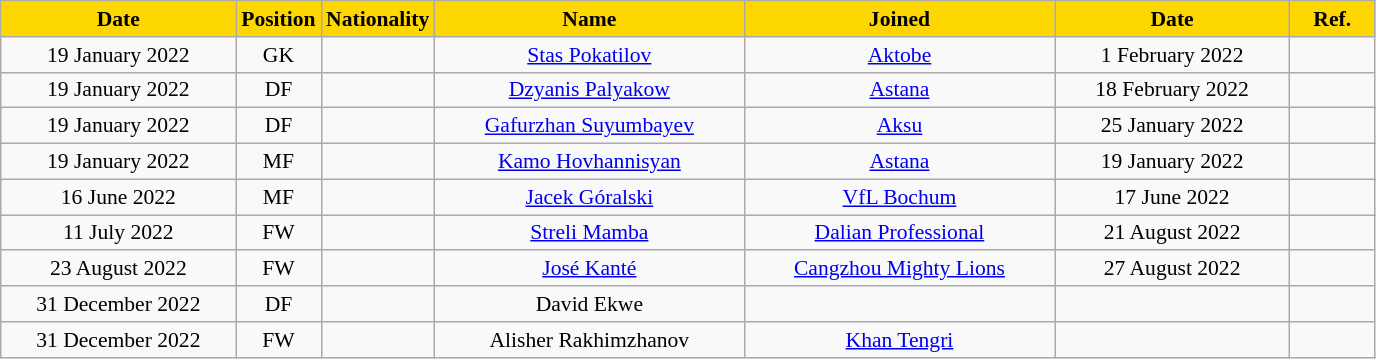<table class="wikitable"  style="text-align:center; font-size:90%; ">
<tr>
<th style="background:#FFD700; color:#000000; width:150px;">Date</th>
<th style="background:#FFD700; color:#000000; width:50px;">Position</th>
<th style="background:#FFD700; color:#000000; width:50px;">Nationality</th>
<th style="background:#FFD700; color:#000000; width:200px;">Name</th>
<th style="background:#FFD700; color:#000000; width:200px;">Joined</th>
<th style="background:#FFD700; color:#000000; width:150px;">Date</th>
<th style="background:#FFD700; color:#000000; width:50px;">Ref.</th>
</tr>
<tr>
<td>19 January 2022</td>
<td>GK</td>
<td></td>
<td><a href='#'>Stas Pokatilov</a></td>
<td><a href='#'>Aktobe</a></td>
<td>1 February 2022</td>
<td></td>
</tr>
<tr>
<td>19 January 2022</td>
<td>DF</td>
<td></td>
<td><a href='#'>Dzyanis Palyakow</a></td>
<td><a href='#'>Astana</a></td>
<td>18 February 2022</td>
<td></td>
</tr>
<tr>
<td>19 January 2022</td>
<td>DF</td>
<td></td>
<td><a href='#'>Gafurzhan Suyumbayev</a></td>
<td><a href='#'>Aksu</a></td>
<td>25 January 2022</td>
<td></td>
</tr>
<tr>
<td>19 January 2022</td>
<td>MF</td>
<td></td>
<td><a href='#'>Kamo Hovhannisyan</a></td>
<td><a href='#'>Astana</a></td>
<td>19 January 2022</td>
<td></td>
</tr>
<tr>
<td>16 June 2022</td>
<td>MF</td>
<td></td>
<td><a href='#'>Jacek Góralski</a></td>
<td><a href='#'>VfL Bochum</a></td>
<td>17 June 2022</td>
<td></td>
</tr>
<tr>
<td>11 July 2022</td>
<td>FW</td>
<td></td>
<td><a href='#'>Streli Mamba</a></td>
<td><a href='#'>Dalian Professional</a></td>
<td>21 August 2022</td>
<td></td>
</tr>
<tr>
<td>23 August 2022</td>
<td>FW</td>
<td></td>
<td><a href='#'>José Kanté</a></td>
<td><a href='#'>Cangzhou Mighty Lions</a></td>
<td>27 August 2022</td>
<td></td>
</tr>
<tr>
<td>31 December 2022</td>
<td>DF</td>
<td></td>
<td>David Ekwe</td>
<td></td>
<td></td>
<td></td>
</tr>
<tr>
<td>31 December 2022</td>
<td>FW</td>
<td></td>
<td>Alisher Rakhimzhanov</td>
<td><a href='#'>Khan Tengri</a></td>
<td></td>
<td></td>
</tr>
</table>
